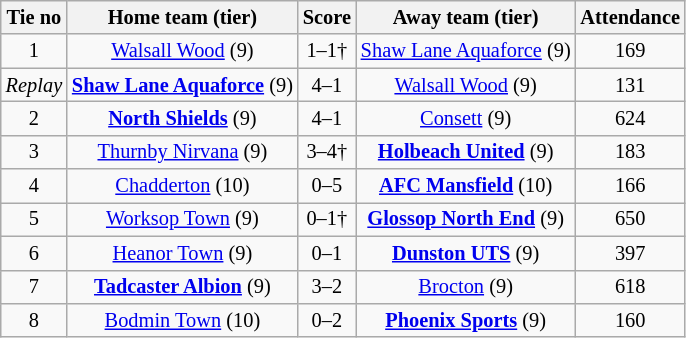<table class="wikitable" style="text-align: center; font-size:85%">
<tr>
<th>Tie no</th>
<th>Home team (tier)</th>
<th>Score</th>
<th>Away team (tier)</th>
<th>Attendance</th>
</tr>
<tr>
<td>1</td>
<td><a href='#'>Walsall Wood</a> (9)</td>
<td>1–1†</td>
<td><a href='#'>Shaw Lane Aquaforce</a> (9)</td>
<td>169</td>
</tr>
<tr>
<td><em>Replay</em></td>
<td><strong><a href='#'>Shaw Lane Aquaforce</a></strong> (9)</td>
<td>4–1</td>
<td><a href='#'>Walsall Wood</a> (9)</td>
<td>131</td>
</tr>
<tr>
<td>2</td>
<td><strong><a href='#'>North Shields</a></strong> (9)</td>
<td>4–1</td>
<td><a href='#'>Consett</a> (9)</td>
<td>624</td>
</tr>
<tr>
<td>3</td>
<td><a href='#'>Thurnby Nirvana</a> (9)</td>
<td>3–4†</td>
<td><strong><a href='#'>Holbeach United</a></strong> (9)</td>
<td>183</td>
</tr>
<tr>
<td>4</td>
<td><a href='#'>Chadderton</a> (10)</td>
<td>0–5</td>
<td><strong><a href='#'>AFC Mansfield</a></strong> (10)</td>
<td>166</td>
</tr>
<tr>
<td>5</td>
<td><a href='#'>Worksop Town</a> (9)</td>
<td>0–1†</td>
<td><strong><a href='#'>Glossop North End</a></strong> (9)</td>
<td>650</td>
</tr>
<tr>
<td>6</td>
<td><a href='#'>Heanor Town</a> (9)</td>
<td>0–1</td>
<td><strong><a href='#'>Dunston UTS</a></strong> (9)</td>
<td>397</td>
</tr>
<tr>
<td>7</td>
<td><strong><a href='#'>Tadcaster Albion</a></strong> (9)</td>
<td>3–2</td>
<td><a href='#'>Brocton</a> (9)</td>
<td>618</td>
</tr>
<tr>
<td>8</td>
<td><a href='#'>Bodmin Town</a> (10)</td>
<td>0–2</td>
<td><strong><a href='#'>Phoenix Sports</a></strong> (9)</td>
<td>160</td>
</tr>
</table>
